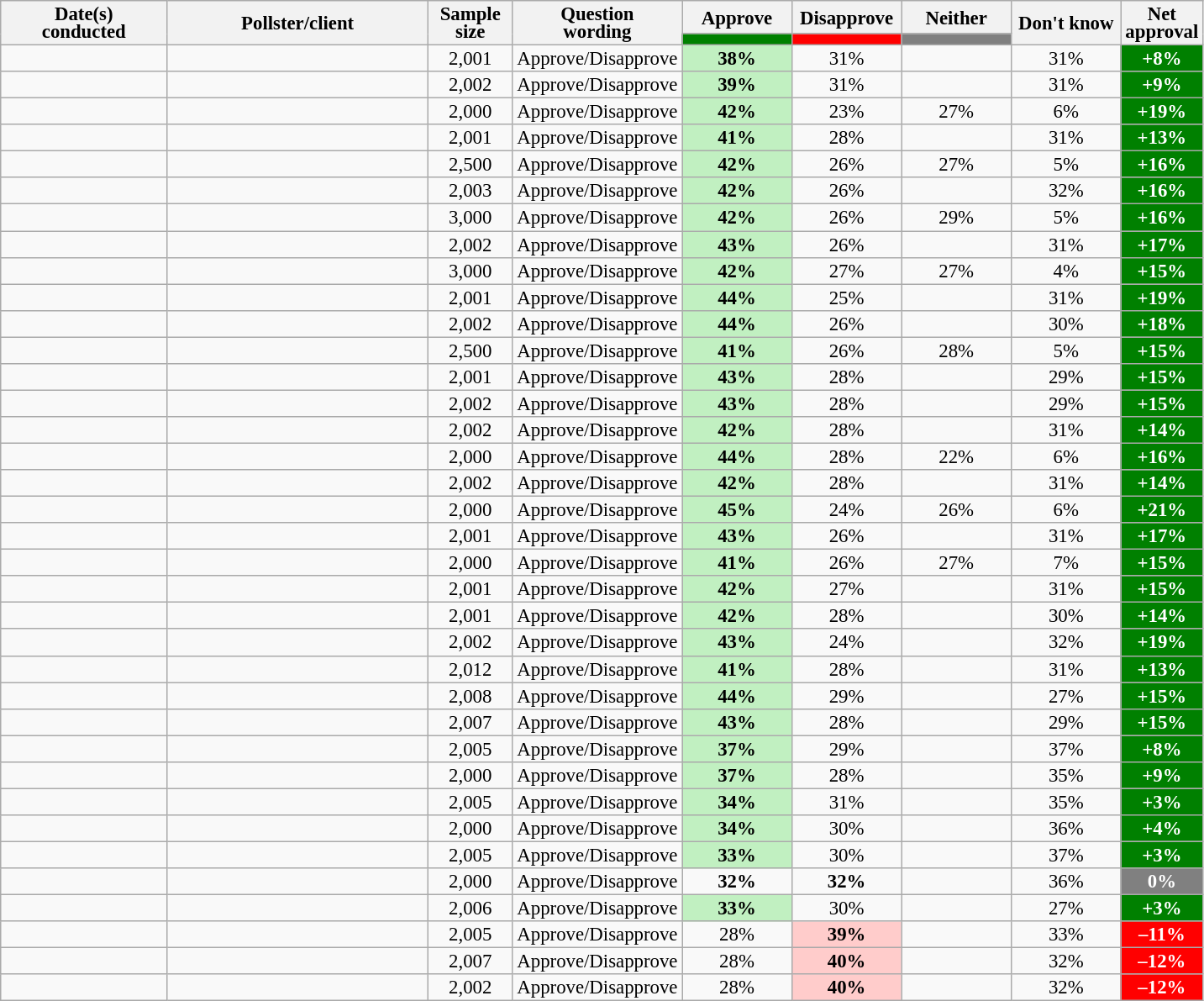<table class="wikitable collapsible sortable mw-datatable" style="text-align:center;font-size:95%;line-height:14px;">
<tr>
<th style="width:125px;" rowspan="2">Date(s)<br>conducted</th>
<th style="width:200px;" rowspan="2">Pollster/client</th>
<th style="width:60px;" rowspan="2">Sample size</th>
<th style="width:120px;" rowspan="2">Question<br>wording</th>
<th class="unsortable" style="width:80px;">Approve</th>
<th class="unsortable" style="width: 80px;">Disapprove</th>
<th class="unsortable" style="width:80px;">Neither</th>
<th class="unsortable" style="width:80px;" rowspan="2">Don't know</th>
<th class="unsortable" style="width:20px;" rowspan="2">Net approval</th>
</tr>
<tr>
<th class="unsortable" style="color:inherit;background:green;width:60px;"></th>
<th class="unsortable" style="color:inherit;background:red;width:60px;"></th>
<th class="unsortable" style="color:inherit;background:grey;width:60px;"></th>
</tr>
<tr>
<td></td>
<td></td>
<td>2,001</td>
<td>Approve/Disapprove</td>
<td style="background:#C1F0C1"><strong>38%</strong></td>
<td>31%</td>
<td></td>
<td>31%</td>
<td style="background:green;color:white;"><strong>+8%</strong></td>
</tr>
<tr>
<td></td>
<td></td>
<td>2,002</td>
<td>Approve/Disapprove</td>
<td style="background:#C1F0C1"><strong>39%</strong></td>
<td>31%</td>
<td></td>
<td>31%</td>
<td style="background:green;color:white;"><strong>+9%</strong></td>
</tr>
<tr>
<td></td>
<td></td>
<td>2,000</td>
<td>Approve/Disapprove</td>
<td style="background:#C1F0C1"><strong>42%</strong></td>
<td>23%</td>
<td>27%</td>
<td>6%</td>
<td style="background:green;color:white;"><strong>+19%</strong></td>
</tr>
<tr>
<td></td>
<td></td>
<td>2,001</td>
<td>Approve/Disapprove</td>
<td style="background:#C1F0C1"><strong>41%</strong></td>
<td>28%</td>
<td></td>
<td>31%</td>
<td style="background:green;color:white;"><strong>+13%</strong></td>
</tr>
<tr>
<td></td>
<td></td>
<td>2,500</td>
<td>Approve/Disapprove</td>
<td style="background:#C1F0C1"><strong>42%</strong></td>
<td>26%</td>
<td>27%</td>
<td>5%</td>
<td style="background:green;color:white;"><strong>+16%</strong></td>
</tr>
<tr>
<td></td>
<td></td>
<td>2,003</td>
<td>Approve/Disapprove</td>
<td style="background:#C1F0C1"><strong>42%</strong></td>
<td>26%</td>
<td></td>
<td>32%</td>
<td style="background:green;color:white;"><strong>+16%</strong></td>
</tr>
<tr>
<td></td>
<td></td>
<td>3,000</td>
<td>Approve/Disapprove</td>
<td style="background:#C1F0C1"><strong>42%</strong></td>
<td>26%</td>
<td>29%</td>
<td>5%</td>
<td style="background:green;color:white;"><strong>+16%</strong></td>
</tr>
<tr>
<td></td>
<td></td>
<td>2,002</td>
<td>Approve/Disapprove</td>
<td style="background:#C1F0C1"><strong>43%</strong></td>
<td>26%</td>
<td></td>
<td>31%</td>
<td style="background:green;color:white;"><strong>+17%</strong></td>
</tr>
<tr>
<td></td>
<td></td>
<td>3,000</td>
<td>Approve/Disapprove</td>
<td style="background:#C1F0C1"><strong>42%</strong></td>
<td>27%</td>
<td>27%</td>
<td>4%</td>
<td style="background:green;color:white;"><strong>+15%</strong></td>
</tr>
<tr>
<td></td>
<td></td>
<td>2,001</td>
<td>Approve/Disapprove</td>
<td style="background:#C1F0C1"><strong>44%</strong></td>
<td>25%</td>
<td></td>
<td>31%</td>
<td style="background:green;color:white;"><strong>+19%</strong></td>
</tr>
<tr>
<td></td>
<td></td>
<td>2,002</td>
<td>Approve/Disapprove</td>
<td style="background:#C1F0C1"><strong>44%</strong></td>
<td>26%</td>
<td></td>
<td>30%</td>
<td style="background:green;color:white;"><strong>+18%</strong></td>
</tr>
<tr>
<td></td>
<td></td>
<td>2,500</td>
<td>Approve/Disapprove</td>
<td style="background:#C1F0C1"><strong>41%</strong></td>
<td>26%</td>
<td>28%</td>
<td>5%</td>
<td style="background:green;color:white;"><strong>+15%</strong></td>
</tr>
<tr>
<td></td>
<td></td>
<td>2,001</td>
<td>Approve/Disapprove</td>
<td style="background:#C1F0C1"><strong>43%</strong></td>
<td>28%</td>
<td></td>
<td>29%</td>
<td style="background:green;color:white;"><strong>+15%</strong></td>
</tr>
<tr>
<td></td>
<td></td>
<td>2,002</td>
<td>Approve/Disapprove</td>
<td style="background:#C1F0C1"><strong>43%</strong></td>
<td>28%</td>
<td></td>
<td>29%</td>
<td style="background:green;color:white;"><strong>+15%</strong></td>
</tr>
<tr>
<td></td>
<td></td>
<td>2,002</td>
<td>Approve/Disapprove</td>
<td style="background:#C1F0C1"><strong>42%</strong></td>
<td>28%</td>
<td></td>
<td>31%</td>
<td style="background:green;color:white;"><strong>+14%</strong></td>
</tr>
<tr>
<td></td>
<td></td>
<td>2,000</td>
<td>Approve/Disapprove</td>
<td style="background:#C1F0C1"><strong>44%</strong></td>
<td>28%</td>
<td>22%</td>
<td>6%</td>
<td style="background:green;color:white;"><strong>+16%</strong></td>
</tr>
<tr>
<td></td>
<td></td>
<td>2,002</td>
<td>Approve/Disapprove</td>
<td style="background:#C1F0C1"><strong>42%</strong></td>
<td>28%</td>
<td></td>
<td>31%</td>
<td style="background:green;color:white;"><strong>+14%</strong></td>
</tr>
<tr>
<td></td>
<td></td>
<td>2,000</td>
<td>Approve/Disapprove</td>
<td style="background:#C1F0C1"><strong>45%</strong></td>
<td>24%</td>
<td>26%</td>
<td>6%</td>
<td style="background:green;color:white;"><strong>+21%</strong></td>
</tr>
<tr>
<td></td>
<td></td>
<td>2,001</td>
<td>Approve/Disapprove</td>
<td style="background:#C1F0C1"><strong>43%</strong></td>
<td>26%</td>
<td></td>
<td>31%</td>
<td style="background:green;color:white;"><strong>+17%</strong></td>
</tr>
<tr>
<td></td>
<td></td>
<td>2,000</td>
<td>Approve/Disapprove</td>
<td style="background:#C1F0C1"><strong>41%</strong></td>
<td>26%</td>
<td>27%</td>
<td>7%</td>
<td style="background:green;color:white;"><strong>+15%</strong></td>
</tr>
<tr>
<td></td>
<td></td>
<td>2,001</td>
<td>Approve/Disapprove</td>
<td style="background:#C1F0C1"><strong>42%</strong></td>
<td>27%</td>
<td></td>
<td>31%</td>
<td style="background:green;color:white;"><strong>+15%</strong></td>
</tr>
<tr>
<td></td>
<td></td>
<td>2,001</td>
<td>Approve/Disapprove</td>
<td style="background:#C1F0C1"><strong>42%</strong></td>
<td>28%</td>
<td></td>
<td>30%</td>
<td style="background:green;color:white;"><strong>+14%</strong></td>
</tr>
<tr>
<td></td>
<td></td>
<td>2,002</td>
<td>Approve/Disapprove</td>
<td style="background:#C1F0C1"><strong>43%</strong></td>
<td>24%</td>
<td></td>
<td>32%</td>
<td style="background:green;color:white;"><strong>+19%</strong></td>
</tr>
<tr>
<td></td>
<td></td>
<td>2,012</td>
<td>Approve/Disapprove</td>
<td style="background:#C1F0C1"><strong>41%</strong></td>
<td>28%</td>
<td></td>
<td>31%</td>
<td style="background:green;color:white;"><strong>+13%</strong></td>
</tr>
<tr>
<td></td>
<td></td>
<td>2,008</td>
<td>Approve/Disapprove</td>
<td style="background:#C1F0C1"><strong>44%</strong></td>
<td>29%</td>
<td></td>
<td>27%</td>
<td style="background:green;color:white;"><strong>+15%</strong></td>
</tr>
<tr>
<td></td>
<td></td>
<td>2,007</td>
<td>Approve/Disapprove</td>
<td style="background:#C1F0C1"><strong>43%</strong></td>
<td>28%</td>
<td></td>
<td>29%</td>
<td style="background:green;color:white;"><strong>+15%</strong></td>
</tr>
<tr>
<td></td>
<td></td>
<td>2,005</td>
<td>Approve/Disapprove</td>
<td style="background:#C1F0C1"><strong>37%</strong></td>
<td>29%</td>
<td></td>
<td>37%</td>
<td style="background:green;color:white;"><strong>+8%</strong></td>
</tr>
<tr>
<td></td>
<td></td>
<td>2,000</td>
<td>Approve/Disapprove</td>
<td style="background:#C1F0C1"><strong>37%</strong></td>
<td>28%</td>
<td></td>
<td>35%</td>
<td style="background:green;color:white;"><strong>+9%</strong></td>
</tr>
<tr>
<td></td>
<td></td>
<td>2,005</td>
<td>Approve/Disapprove</td>
<td style="background:#C1F0C1"><strong>34%</strong></td>
<td 31%>31%</td>
<td></td>
<td>35%</td>
<td style="background:green;color:white;"><strong>+3%</strong></td>
</tr>
<tr>
<td></td>
<td></td>
<td>2,000</td>
<td>Approve/Disapprove</td>
<td style="background:#C1F0C1"><strong>34%</strong></td>
<td>30%</td>
<td></td>
<td>36%</td>
<td style="background:green;color:white;"><strong>+4%</strong></td>
</tr>
<tr>
<td></td>
<td></td>
<td>2,005</td>
<td>Approve/Disapprove</td>
<td style="background:#C1F0C1"><strong>33%</strong></td>
<td>30%</td>
<td></td>
<td>37%</td>
<td style="background:green;color:white;"><strong>+3%</strong></td>
</tr>
<tr>
<td></td>
<td></td>
<td>2,000</td>
<td>Approve/Disapprove</td>
<td><strong>32%</strong></td>
<td><strong>32%</strong></td>
<td></td>
<td>36%</td>
<td style="background:grey;color:white;"><strong>0%</strong></td>
</tr>
<tr>
<td></td>
<td></td>
<td>2,006</td>
<td>Approve/Disapprove</td>
<td style="background:#C1F0C1"><strong>33%</strong></td>
<td>30%</td>
<td></td>
<td>27%</td>
<td style="background:green;color:white;"><strong>+3%</strong></td>
</tr>
<tr>
<td></td>
<td></td>
<td>2,005</td>
<td>Approve/Disapprove</td>
<td>28%</td>
<td style="background:#ffcccb"><strong>39%</strong></td>
<td></td>
<td>33%</td>
<td style="background:red;color:white;"><strong>–11%</strong></td>
</tr>
<tr>
<td></td>
<td> </td>
<td>2,007</td>
<td>Approve/Disapprove</td>
<td>28%</td>
<td style="background:#ffcccb"><strong>40%</strong></td>
<td></td>
<td>32%</td>
<td style="background:red;color:white;"><strong>–12%</strong></td>
</tr>
<tr>
<td></td>
<td></td>
<td>2,002</td>
<td>Approve/Disapprove</td>
<td>28%</td>
<td style="background:#ffcccb"><strong>40%</strong></td>
<td></td>
<td>32%</td>
<td style="background:red;color:white;"><strong>–12%</strong></td>
</tr>
</table>
